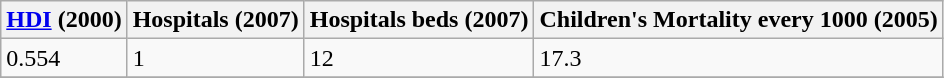<table class="wikitable" border="1">
<tr>
<th><a href='#'>HDI</a> (2000)</th>
<th>Hospitals (2007)</th>
<th>Hospitals beds (2007)</th>
<th>Children's Mortality every 1000 (2005)</th>
</tr>
<tr>
<td>0.554</td>
<td>1</td>
<td>12</td>
<td>17.3</td>
</tr>
<tr>
</tr>
</table>
